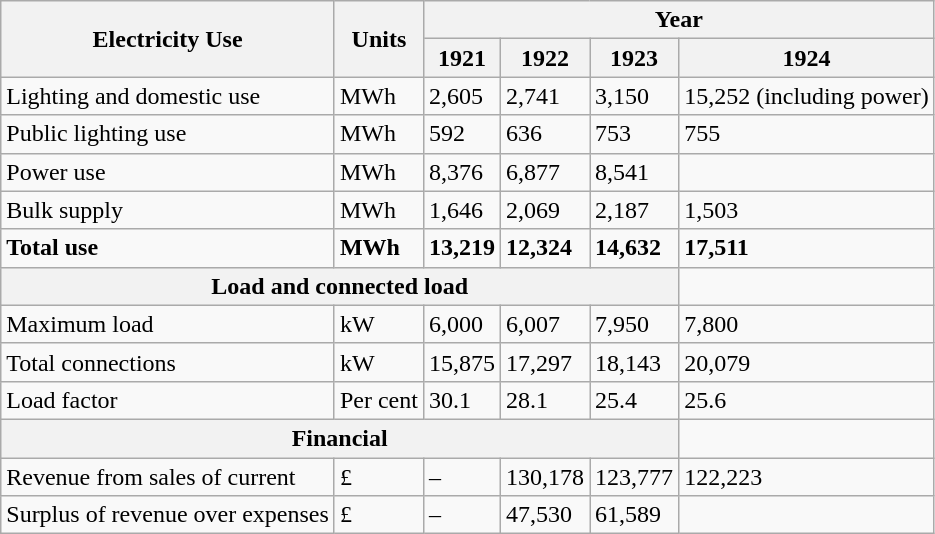<table class="wikitable">
<tr>
<th rowspan="2">Electricity  Use</th>
<th rowspan="2">Units</th>
<th colspan="4">Year</th>
</tr>
<tr>
<th>1921</th>
<th>1922</th>
<th>1923</th>
<th>1924</th>
</tr>
<tr>
<td>Lighting  and domestic use</td>
<td>MWh</td>
<td>2,605</td>
<td>2,741</td>
<td>3,150</td>
<td>15,252  (including power)</td>
</tr>
<tr>
<td>Public  lighting use</td>
<td>MWh</td>
<td>592</td>
<td>636</td>
<td>753</td>
<td>755</td>
</tr>
<tr>
<td>Power  use</td>
<td>MWh</td>
<td>8,376</td>
<td>6,877</td>
<td>8,541</td>
<td></td>
</tr>
<tr>
<td>Bulk  supply</td>
<td>MWh</td>
<td>1,646</td>
<td>2,069</td>
<td>2,187</td>
<td>1,503</td>
</tr>
<tr>
<td><strong>Total  use</strong></td>
<td><strong>MWh</strong></td>
<td><strong>13,219</strong></td>
<td><strong>12,324</strong></td>
<td><strong>14,632</strong></td>
<td><strong>17,511</strong></td>
</tr>
<tr>
<th colspan="5">Load  and connected load</th>
<td></td>
</tr>
<tr>
<td>Maximum  load</td>
<td>kW</td>
<td>6,000</td>
<td>6,007</td>
<td>7,950</td>
<td>7,800</td>
</tr>
<tr>
<td>Total  connections</td>
<td>kW</td>
<td>15,875</td>
<td>17,297</td>
<td>18,143</td>
<td>20,079</td>
</tr>
<tr>
<td>Load  factor</td>
<td>Per  cent</td>
<td>30.1</td>
<td>28.1</td>
<td>25.4</td>
<td>25.6</td>
</tr>
<tr>
<th colspan="5">Financial</th>
<td></td>
</tr>
<tr>
<td>Revenue  from sales of current</td>
<td>£</td>
<td>–</td>
<td>130,178</td>
<td>123,777</td>
<td>122,223</td>
</tr>
<tr>
<td>Surplus  of revenue over expenses</td>
<td>£</td>
<td>–</td>
<td>47,530</td>
<td>61,589</td>
<td></td>
</tr>
</table>
